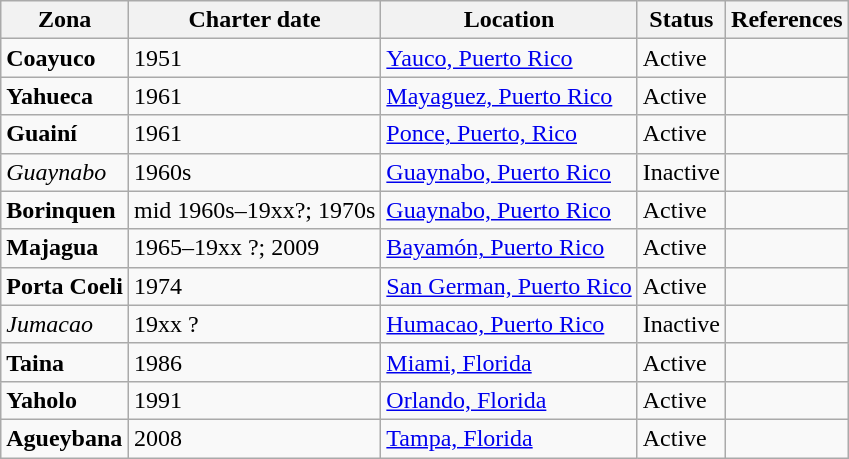<table class="wikitable sortable">
<tr>
<th>Zona</th>
<th>Charter date</th>
<th>Location</th>
<th>Status</th>
<th>References</th>
</tr>
<tr>
<td><strong>Coayuco</strong></td>
<td>1951</td>
<td><a href='#'>Yauco, Puerto Rico</a></td>
<td>Active</td>
<td></td>
</tr>
<tr>
<td><strong>Yahueca</strong></td>
<td>1961</td>
<td><a href='#'>Mayaguez, Puerto Rico</a></td>
<td>Active</td>
<td></td>
</tr>
<tr>
<td><strong>Guainí</strong></td>
<td>1961</td>
<td><a href='#'>Ponce, Puerto, Rico</a></td>
<td>Active</td>
<td></td>
</tr>
<tr>
<td><em>Guaynabo</em></td>
<td>1960s</td>
<td><a href='#'>Guaynabo, Puerto Rico</a></td>
<td>Inactive</td>
<td></td>
</tr>
<tr>
<td><strong>Borinquen</strong></td>
<td>mid 1960s–19xx?; 1970s</td>
<td><a href='#'>Guaynabo, Puerto Rico</a></td>
<td>Active</td>
<td></td>
</tr>
<tr>
<td><strong>Majagua</strong></td>
<td>1965–19xx ?; 2009</td>
<td><a href='#'>Bayamón, Puerto Rico</a></td>
<td>Active</td>
<td></td>
</tr>
<tr>
<td><strong>Porta Coeli</strong></td>
<td>1974</td>
<td><a href='#'>San German, Puerto Rico</a></td>
<td>Active</td>
<td></td>
</tr>
<tr>
<td><em>Jumacao</em></td>
<td>19xx ?</td>
<td><a href='#'>Humacao, Puerto Rico</a></td>
<td>Inactive</td>
<td></td>
</tr>
<tr>
<td><strong>Taina</strong></td>
<td>1986</td>
<td><a href='#'>Miami, Florida</a></td>
<td>Active</td>
<td></td>
</tr>
<tr>
<td><strong>Yaholo</strong></td>
<td>1991</td>
<td><a href='#'>Orlando, Florida</a></td>
<td>Active</td>
<td></td>
</tr>
<tr>
<td><strong>Agueybana</strong></td>
<td>2008</td>
<td><a href='#'>Tampa, Florida</a></td>
<td>Active</td>
<td></td>
</tr>
</table>
